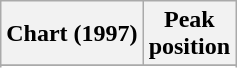<table class="wikitable sortable plainrowheaders" style="text-align:center">
<tr>
<th scope="col">Chart (1997)</th>
<th scope="col">Peak<br>position</th>
</tr>
<tr>
</tr>
<tr>
</tr>
</table>
